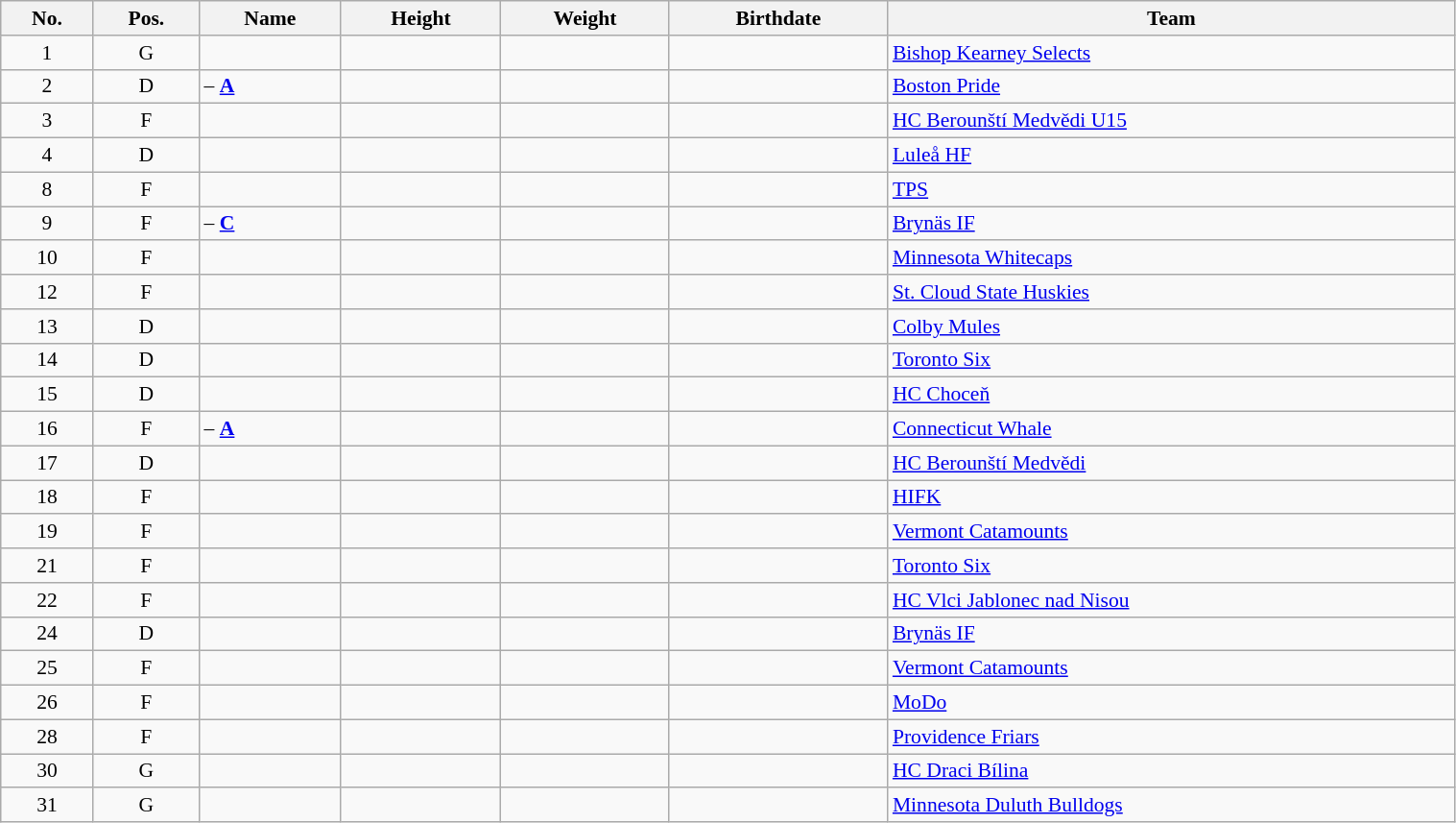<table class="wikitable sortable" width="80%" style="font-size: 90%; text-align: center;">
<tr>
<th>No.</th>
<th>Pos.</th>
<th>Name</th>
<th>Height</th>
<th>Weight</th>
<th>Birthdate</th>
<th>Team</th>
</tr>
<tr>
<td>1</td>
<td>G</td>
<td align=left></td>
<td></td>
<td></td>
<td></td>
<td align="left"> <a href='#'>Bishop Kearney Selects</a></td>
</tr>
<tr>
<td>2</td>
<td>D</td>
<td align=left> – <strong><a href='#'>A</a></strong></td>
<td></td>
<td></td>
<td></td>
<td align="left"> <a href='#'>Boston Pride</a></td>
</tr>
<tr>
<td>3</td>
<td>F</td>
<td align=left></td>
<td></td>
<td></td>
<td></td>
<td align="left"> <a href='#'>HC Berounští Medvědi U15</a></td>
</tr>
<tr>
<td>4</td>
<td>D</td>
<td align=left></td>
<td></td>
<td></td>
<td></td>
<td align="left"> <a href='#'>Luleå HF</a></td>
</tr>
<tr>
<td>8</td>
<td>F</td>
<td align=left></td>
<td></td>
<td></td>
<td></td>
<td align=left> <a href='#'>TPS</a></td>
</tr>
<tr>
<td>9</td>
<td>F</td>
<td align=left> – <strong><a href='#'>C</a></strong></td>
<td></td>
<td></td>
<td></td>
<td align="left"> <a href='#'>Brynäs IF</a></td>
</tr>
<tr>
<td>10</td>
<td>F</td>
<td align=left></td>
<td></td>
<td></td>
<td></td>
<td align="left"> <a href='#'>Minnesota Whitecaps</a></td>
</tr>
<tr>
<td>12</td>
<td>F</td>
<td align=left></td>
<td></td>
<td></td>
<td></td>
<td align="left"> <a href='#'>St. Cloud State Huskies</a></td>
</tr>
<tr>
<td>13</td>
<td>D</td>
<td align=left></td>
<td></td>
<td></td>
<td></td>
<td align="left"> <a href='#'>Colby Mules</a></td>
</tr>
<tr>
<td>14</td>
<td>D</td>
<td align=left></td>
<td></td>
<td></td>
<td></td>
<td align="left"> <a href='#'>Toronto Six</a></td>
</tr>
<tr>
<td>15</td>
<td>D</td>
<td align=left></td>
<td></td>
<td></td>
<td></td>
<td align="left"> <a href='#'>HC Choceň</a></td>
</tr>
<tr>
<td>16</td>
<td>F</td>
<td align=left> – <strong><a href='#'>A</a></strong></td>
<td></td>
<td></td>
<td></td>
<td align="left"> <a href='#'>Connecticut Whale</a></td>
</tr>
<tr>
<td>17</td>
<td>D</td>
<td align=left></td>
<td></td>
<td></td>
<td></td>
<td align="left"> <a href='#'>HC Berounští Medvědi</a></td>
</tr>
<tr>
<td>18</td>
<td>F</td>
<td align=left></td>
<td></td>
<td></td>
<td></td>
<td align="left"> <a href='#'>HIFK</a></td>
</tr>
<tr>
<td>19</td>
<td>F</td>
<td align=left></td>
<td></td>
<td></td>
<td></td>
<td align="left"> <a href='#'>Vermont Catamounts</a></td>
</tr>
<tr>
<td>21</td>
<td>F</td>
<td align=left></td>
<td></td>
<td></td>
<td></td>
<td style="text-align:left;"> <a href='#'>Toronto Six</a></td>
</tr>
<tr>
<td>22</td>
<td>F</td>
<td align=left></td>
<td></td>
<td></td>
<td></td>
<td align=left> <a href='#'>HC Vlci Jablonec nad Nisou</a></td>
</tr>
<tr>
<td>24</td>
<td>D</td>
<td align=left></td>
<td></td>
<td></td>
<td></td>
<td style="text-align:left;"> <a href='#'>Brynäs IF</a></td>
</tr>
<tr>
<td>25</td>
<td>F</td>
<td align=left></td>
<td></td>
<td></td>
<td></td>
<td align="left"> <a href='#'>Vermont Catamounts</a></td>
</tr>
<tr>
<td>26</td>
<td>F</td>
<td align=left></td>
<td></td>
<td></td>
<td></td>
<td align="left"> <a href='#'>MoDo</a></td>
</tr>
<tr>
<td>28</td>
<td>F</td>
<td align=left></td>
<td></td>
<td></td>
<td></td>
<td align="left"> <a href='#'>Providence Friars</a></td>
</tr>
<tr>
<td>30</td>
<td>G</td>
<td align=left></td>
<td></td>
<td></td>
<td></td>
<td style="text-align:left;"> <a href='#'>HC Draci Bílina</a></td>
</tr>
<tr>
<td>31</td>
<td>G</td>
<td align=left></td>
<td></td>
<td></td>
<td></td>
<td align="left"> <a href='#'>Minnesota Duluth Bulldogs</a></td>
</tr>
</table>
